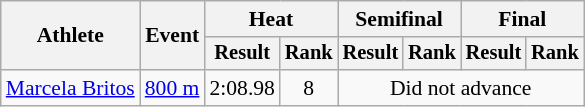<table class=wikitable style="font-size:90%">
<tr>
<th rowspan="2">Athlete</th>
<th rowspan="2">Event</th>
<th colspan="2">Heat</th>
<th colspan="2">Semifinal</th>
<th colspan="2">Final</th>
</tr>
<tr style="font-size:95%">
<th>Result</th>
<th>Rank</th>
<th>Result</th>
<th>Rank</th>
<th>Result</th>
<th>Rank</th>
</tr>
<tr align=center>
<td align=left><a href='#'>Marcela Britos</a></td>
<td align=left><a href='#'>800 m</a></td>
<td>2:08.98</td>
<td>8</td>
<td colspan=4>Did not advance</td>
</tr>
</table>
